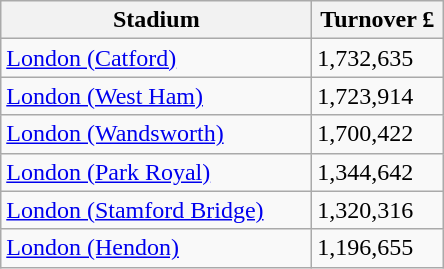<table class="wikitable">
<tr>
<th width=200>Stadium</th>
<th width=80>Turnover £</th>
</tr>
<tr>
<td><a href='#'>London (Catford)</a></td>
<td>1,732,635</td>
</tr>
<tr>
<td><a href='#'>London (West Ham)</a></td>
<td>1,723,914</td>
</tr>
<tr>
<td><a href='#'>London (Wandsworth)</a></td>
<td>1,700,422</td>
</tr>
<tr>
<td><a href='#'>London (Park Royal)</a></td>
<td>1,344,642</td>
</tr>
<tr>
<td><a href='#'>London (Stamford Bridge)</a></td>
<td>1,320,316</td>
</tr>
<tr>
<td><a href='#'>London (Hendon)</a></td>
<td>1,196,655</td>
</tr>
</table>
